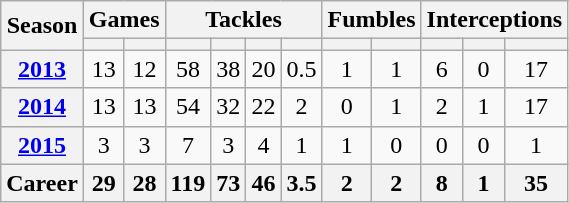<table class="wikitable" style="text-align:center;">
<tr>
<th rowspan="2">Season</th>
<th colspan="2">Games</th>
<th colspan="4">Tackles</th>
<th colspan="2">Fumbles</th>
<th colspan="3">Interceptions</th>
</tr>
<tr>
<th></th>
<th></th>
<th></th>
<th></th>
<th></th>
<th></th>
<th></th>
<th></th>
<th></th>
<th></th>
<th></th>
</tr>
<tr>
<th><a href='#'>2013</a></th>
<td>13</td>
<td>12</td>
<td>58</td>
<td>38</td>
<td>20</td>
<td>0.5</td>
<td>1</td>
<td>1</td>
<td>6</td>
<td>0</td>
<td>17</td>
</tr>
<tr>
<th><a href='#'>2014</a></th>
<td>13</td>
<td>13</td>
<td>54</td>
<td>32</td>
<td>22</td>
<td>2</td>
<td>0</td>
<td>1</td>
<td>2</td>
<td>1</td>
<td>17</td>
</tr>
<tr>
<th><a href='#'>2015</a></th>
<td>3</td>
<td>3</td>
<td>7</td>
<td>3</td>
<td>4</td>
<td>1</td>
<td>1</td>
<td>0</td>
<td>0</td>
<td>0</td>
<td>1</td>
</tr>
<tr>
<th>Career</th>
<th>29</th>
<th>28</th>
<th>119</th>
<th>73</th>
<th>46</th>
<th>3.5</th>
<th>2</th>
<th>2</th>
<th>8</th>
<th>1</th>
<th>35</th>
</tr>
</table>
